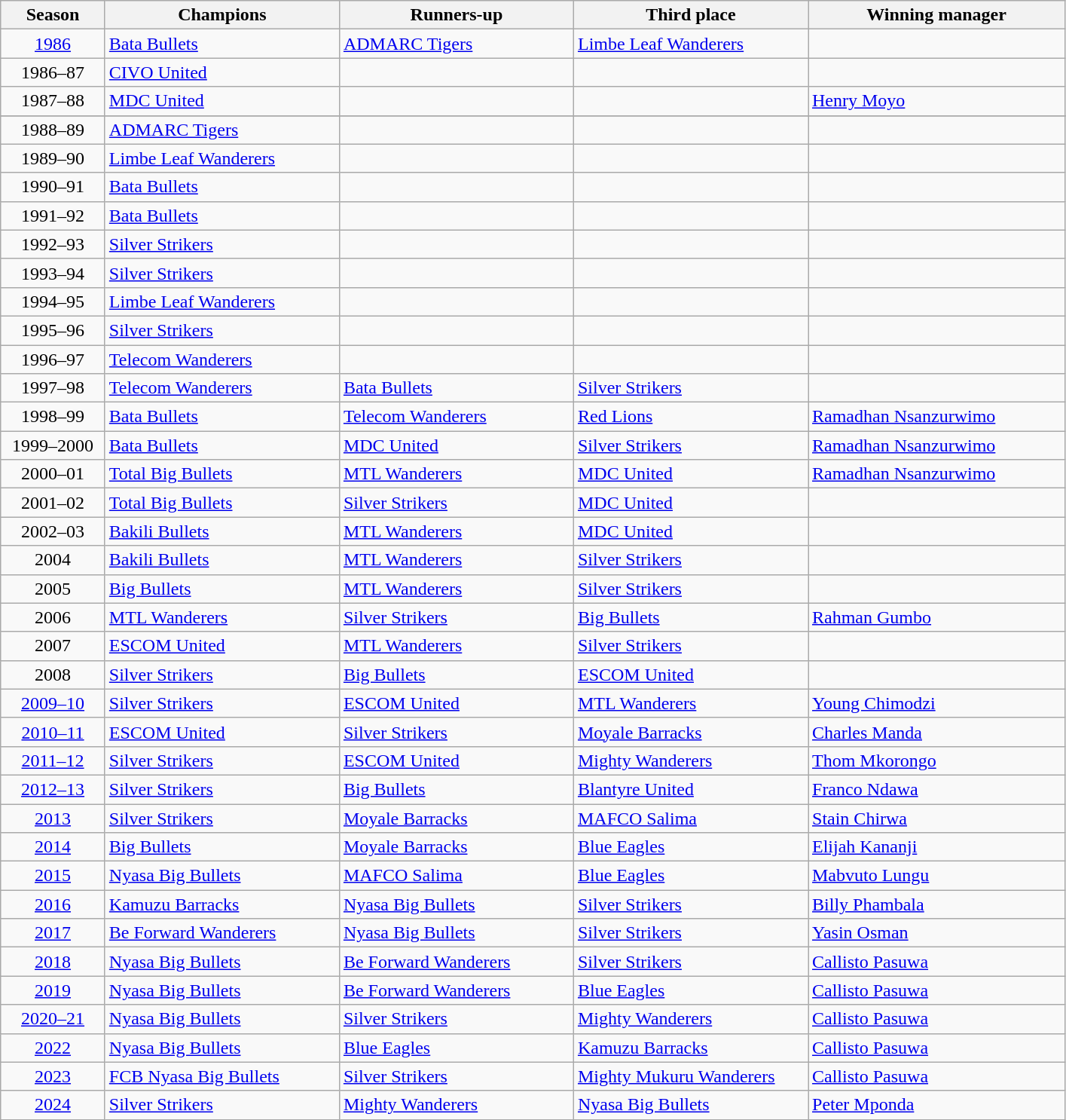<table class="wikitable">
<tr>
<th width="85">Season</th>
<th width="200">Champions</th>
<th width="200">Runners-up</th>
<th width="200">Third place</th>
<th width="220">Winning manager</th>
</tr>
<tr>
<td align=center><a href='#'>1986</a></td>
<td><a href='#'>Bata Bullets</a></td>
<td><a href='#'>ADMARC Tigers</a></td>
<td><a href='#'>Limbe Leaf Wanderers</a></td>
<td></td>
</tr>
<tr>
<td align=center>1986–87</td>
<td><a href='#'>CIVO United</a></td>
<td></td>
<td></td>
<td></td>
</tr>
<tr>
<td align=center>1987–88</td>
<td><a href='#'>MDC United</a></td>
<td></td>
<td></td>
<td> <a href='#'>Henry Moyo</a></td>
</tr>
<tr>
</tr>
<tr>
<td align=center>1988–89</td>
<td><a href='#'>ADMARC Tigers</a></td>
<td></td>
<td></td>
<td></td>
</tr>
<tr>
<td align=center>1989–90</td>
<td><a href='#'>Limbe Leaf Wanderers</a></td>
<td></td>
<td></td>
<td></td>
</tr>
<tr>
<td align=center>1990–91</td>
<td><a href='#'>Bata Bullets</a></td>
<td></td>
<td></td>
<td></td>
</tr>
<tr>
<td align=center>1991–92</td>
<td><a href='#'>Bata Bullets</a></td>
<td></td>
<td></td>
<td></td>
</tr>
<tr>
<td align=center>1992–93</td>
<td><a href='#'>Silver Strikers</a></td>
<td></td>
<td></td>
<td></td>
</tr>
<tr>
<td align=center>1993–94</td>
<td><a href='#'>Silver Strikers</a></td>
<td></td>
<td></td>
<td></td>
</tr>
<tr>
<td align=center>1994–95</td>
<td><a href='#'>Limbe Leaf Wanderers</a></td>
<td></td>
<td></td>
<td></td>
</tr>
<tr>
<td align=center>1995–96</td>
<td><a href='#'>Silver Strikers</a></td>
<td></td>
<td></td>
<td></td>
</tr>
<tr>
<td align=center>1996–97</td>
<td><a href='#'>Telecom Wanderers</a></td>
<td></td>
<td></td>
<td></td>
</tr>
<tr>
<td align=center>1997–98</td>
<td><a href='#'>Telecom Wanderers</a></td>
<td><a href='#'>Bata Bullets</a></td>
<td><a href='#'>Silver Strikers</a></td>
<td></td>
</tr>
<tr>
<td align=center>1998–99</td>
<td><a href='#'>Bata Bullets</a></td>
<td><a href='#'>Telecom Wanderers</a></td>
<td><a href='#'>Red Lions</a></td>
<td> <a href='#'>Ramadhan Nsanzurwimo</a></td>
</tr>
<tr>
<td align=center>1999–2000</td>
<td><a href='#'>Bata Bullets</a></td>
<td><a href='#'>MDC United</a></td>
<td><a href='#'>Silver Strikers</a></td>
<td> <a href='#'>Ramadhan Nsanzurwimo</a></td>
</tr>
<tr>
<td align=center>2000–01</td>
<td><a href='#'>Total Big Bullets</a></td>
<td><a href='#'>MTL Wanderers</a></td>
<td><a href='#'>MDC United</a></td>
<td> <a href='#'>Ramadhan Nsanzurwimo</a></td>
</tr>
<tr>
<td align=center>2001–02</td>
<td><a href='#'>Total Big Bullets</a></td>
<td><a href='#'>Silver Strikers</a></td>
<td><a href='#'>MDC United</a></td>
<td></td>
</tr>
<tr>
<td align=center>2002–03</td>
<td><a href='#'>Bakili Bullets</a></td>
<td><a href='#'>MTL Wanderers</a></td>
<td><a href='#'>MDC United</a></td>
<td></td>
</tr>
<tr>
<td align=center>2004</td>
<td><a href='#'>Bakili Bullets</a></td>
<td><a href='#'>MTL Wanderers</a></td>
<td><a href='#'>Silver Strikers</a></td>
<td></td>
</tr>
<tr>
<td align=center>2005</td>
<td><a href='#'>Big Bullets</a></td>
<td><a href='#'>MTL Wanderers</a></td>
<td><a href='#'>Silver Strikers</a></td>
<td></td>
</tr>
<tr>
<td align=center>2006</td>
<td><a href='#'>MTL Wanderers</a></td>
<td><a href='#'>Silver Strikers</a></td>
<td><a href='#'>Big Bullets</a></td>
<td> <a href='#'>Rahman Gumbo</a></td>
</tr>
<tr>
<td align=center>2007</td>
<td><a href='#'>ESCOM United</a></td>
<td><a href='#'>MTL Wanderers</a></td>
<td><a href='#'>Silver Strikers</a></td>
<td></td>
</tr>
<tr>
<td align=center>2008</td>
<td><a href='#'>Silver Strikers</a></td>
<td><a href='#'>Big Bullets</a></td>
<td><a href='#'>ESCOM United</a></td>
<td></td>
</tr>
<tr>
<td align=center><a href='#'>2009–10</a></td>
<td><a href='#'>Silver Strikers</a></td>
<td><a href='#'>ESCOM United</a></td>
<td><a href='#'>MTL Wanderers</a></td>
<td> <a href='#'>Young Chimodzi</a></td>
</tr>
<tr>
<td align=center><a href='#'>2010–11</a></td>
<td><a href='#'>ESCOM United</a></td>
<td><a href='#'>Silver Strikers</a></td>
<td><a href='#'>Moyale Barracks</a></td>
<td> <a href='#'>Charles Manda</a></td>
</tr>
<tr>
<td align=center><a href='#'>2011–12</a></td>
<td><a href='#'>Silver Strikers</a></td>
<td><a href='#'>ESCOM United</a></td>
<td><a href='#'>Mighty Wanderers</a></td>
<td> <a href='#'>Thom Mkorongo</a></td>
</tr>
<tr>
<td align=center><a href='#'>2012–13</a></td>
<td><a href='#'>Silver Strikers</a></td>
<td><a href='#'>Big Bullets</a></td>
<td><a href='#'>Blantyre United</a></td>
<td> <a href='#'>Franco Ndawa</a></td>
</tr>
<tr>
<td align=center><a href='#'>2013</a></td>
<td><a href='#'>Silver Strikers</a></td>
<td><a href='#'>Moyale Barracks</a></td>
<td><a href='#'>MAFCO Salima</a></td>
<td> <a href='#'>Stain Chirwa</a></td>
</tr>
<tr>
<td align=center><a href='#'>2014</a></td>
<td><a href='#'>Big Bullets</a></td>
<td><a href='#'>Moyale Barracks</a></td>
<td><a href='#'>Blue Eagles</a></td>
<td> <a href='#'>Elijah Kananji</a></td>
</tr>
<tr>
<td align=center><a href='#'>2015</a></td>
<td><a href='#'>Nyasa Big Bullets</a></td>
<td><a href='#'>MAFCO Salima</a></td>
<td><a href='#'>Blue Eagles</a></td>
<td> <a href='#'>Mabvuto Lungu</a></td>
</tr>
<tr>
<td align=center><a href='#'>2016</a></td>
<td><a href='#'>Kamuzu Barracks</a></td>
<td><a href='#'>Nyasa Big Bullets</a></td>
<td><a href='#'>Silver Strikers</a></td>
<td> <a href='#'>Billy Phambala</a></td>
</tr>
<tr>
<td align=center><a href='#'>2017</a></td>
<td><a href='#'>Be Forward Wanderers</a></td>
<td><a href='#'>Nyasa Big Bullets</a></td>
<td><a href='#'>Silver Strikers</a></td>
<td> <a href='#'>Yasin Osman</a></td>
</tr>
<tr>
<td align=center><a href='#'>2018</a></td>
<td><a href='#'>Nyasa Big Bullets</a></td>
<td><a href='#'>Be Forward Wanderers</a></td>
<td><a href='#'>Silver Strikers</a></td>
<td> <a href='#'>Callisto Pasuwa</a></td>
</tr>
<tr>
<td align=center><a href='#'>2019</a></td>
<td><a href='#'>Nyasa Big Bullets</a></td>
<td><a href='#'>Be Forward Wanderers</a></td>
<td><a href='#'>Blue Eagles</a></td>
<td> <a href='#'>Callisto Pasuwa</a></td>
</tr>
<tr>
<td align=center><a href='#'>2020–21</a></td>
<td><a href='#'>Nyasa Big Bullets</a></td>
<td><a href='#'>Silver Strikers</a></td>
<td><a href='#'>Mighty Wanderers</a></td>
<td> <a href='#'>Callisto Pasuwa</a></td>
</tr>
<tr>
<td align=center><a href='#'>2022</a></td>
<td><a href='#'>Nyasa Big Bullets</a></td>
<td><a href='#'>Blue Eagles</a></td>
<td><a href='#'>Kamuzu Barracks</a></td>
<td> <a href='#'>Callisto Pasuwa</a></td>
</tr>
<tr>
<td align=center><a href='#'>2023</a></td>
<td><a href='#'>FCB Nyasa Big Bullets</a></td>
<td><a href='#'>Silver Strikers</a></td>
<td><a href='#'>Mighty Mukuru Wanderers</a></td>
<td> <a href='#'>Callisto Pasuwa</a></td>
</tr>
<tr>
<td align=center><a href='#'>2024</a></td>
<td><a href='#'>Silver Strikers</a></td>
<td><a href='#'>Mighty Wanderers</a></td>
<td><a href='#'>Nyasa Big Bullets</a></td>
<td> <a href='#'>Peter Mponda</a></td>
</tr>
</table>
